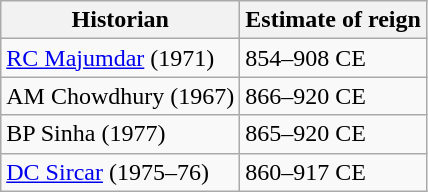<table class="wikitable">
<tr>
<th>Historian</th>
<th>Estimate of reign</th>
</tr>
<tr>
<td><a href='#'>RC Majumdar</a> (1971)</td>
<td>854–908 CE</td>
</tr>
<tr>
<td>AM Chowdhury (1967)</td>
<td>866–920 CE</td>
</tr>
<tr>
<td>BP Sinha (1977)</td>
<td>865–920 CE</td>
</tr>
<tr>
<td><a href='#'>DC Sircar</a> (1975–76)</td>
<td>860–917 CE</td>
</tr>
</table>
